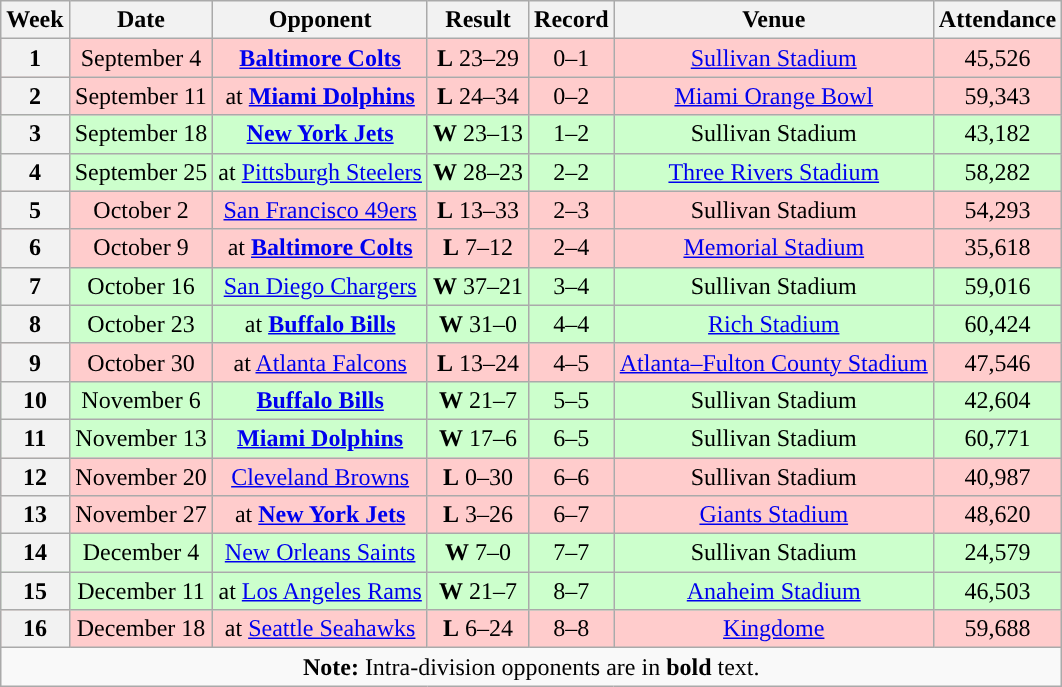<table class="wikitable" style="text-align:center">
<tr>
<th>Week</th>
<th>Date</th>
<th>Opponent</th>
<th>Result</th>
<th>Record</th>
<th>Venue</th>
<th>Attendance</th>
</tr>
<tr style="background:#fcc">
<th>1</th>
<td>September 4</td>
<td><strong><a href='#'>Baltimore Colts</a></strong></td>
<td><strong>L</strong> 23–29</td>
<td>0–1</td>
<td><a href='#'>Sullivan Stadium</a></td>
<td>45,526</td>
</tr>
<tr style="background:#fcc">
<th>2</th>
<td>September 11</td>
<td>at <strong><a href='#'>Miami Dolphins</a></strong></td>
<td><strong>L</strong> 24–34</td>
<td>0–2</td>
<td><a href='#'>Miami Orange Bowl</a></td>
<td>59,343</td>
</tr>
<tr style="background:#cfc">
<th>3</th>
<td>September 18</td>
<td><strong><a href='#'>New York Jets</a></strong></td>
<td><strong>W</strong> 23–13</td>
<td>1–2</td>
<td>Sullivan Stadium</td>
<td>43,182</td>
</tr>
<tr style="background:#cfc">
<th>4</th>
<td>September 25</td>
<td>at <a href='#'>Pittsburgh Steelers</a></td>
<td><strong>W</strong> 28–23</td>
<td>2–2</td>
<td><a href='#'>Three Rivers Stadium</a></td>
<td>58,282</td>
</tr>
<tr style="background:#fcc">
<th>5</th>
<td>October 2</td>
<td><a href='#'>San Francisco 49ers</a></td>
<td><strong>L</strong> 13–33</td>
<td>2–3</td>
<td>Sullivan Stadium</td>
<td>54,293</td>
</tr>
<tr style="background:#fcc">
<th>6</th>
<td>October 9</td>
<td>at <strong><a href='#'>Baltimore Colts</a></strong></td>
<td><strong>L</strong> 7–12</td>
<td>2–4</td>
<td><a href='#'>Memorial Stadium</a></td>
<td>35,618</td>
</tr>
<tr style="background:#cfc">
<th>7</th>
<td>October 16</td>
<td><a href='#'>San Diego Chargers</a></td>
<td><strong>W</strong> 37–21</td>
<td>3–4</td>
<td>Sullivan Stadium</td>
<td>59,016</td>
</tr>
<tr style="background:#cfc">
<th>8</th>
<td>October 23</td>
<td>at <strong><a href='#'>Buffalo Bills</a></strong></td>
<td><strong>W</strong> 31–0</td>
<td>4–4</td>
<td><a href='#'>Rich Stadium</a></td>
<td>60,424</td>
</tr>
<tr style="background:#fcc">
<th>9</th>
<td>October 30</td>
<td>at <a href='#'>Atlanta Falcons</a></td>
<td><strong>L</strong> 13–24</td>
<td>4–5</td>
<td><a href='#'>Atlanta–Fulton County Stadium</a></td>
<td>47,546</td>
</tr>
<tr style="background:#cfc">
<th>10</th>
<td>November 6</td>
<td><strong><a href='#'>Buffalo Bills</a></strong></td>
<td><strong>W</strong> 21–7</td>
<td>5–5</td>
<td>Sullivan Stadium</td>
<td>42,604</td>
</tr>
<tr style="background:#cfc">
<th>11</th>
<td>November 13</td>
<td><strong><a href='#'>Miami Dolphins</a></strong></td>
<td><strong>W</strong> 17–6</td>
<td>6–5</td>
<td>Sullivan Stadium</td>
<td>60,771</td>
</tr>
<tr style="background:#fcc">
<th>12</th>
<td>November 20</td>
<td><a href='#'>Cleveland Browns</a></td>
<td><strong>L</strong> 0–30</td>
<td>6–6</td>
<td>Sullivan Stadium</td>
<td>40,987</td>
</tr>
<tr style="background:#fcc">
<th>13</th>
<td>November 27</td>
<td>at <strong><a href='#'>New York Jets</a></strong></td>
<td><strong>L</strong> 3–26</td>
<td>6–7</td>
<td><a href='#'>Giants Stadium</a></td>
<td>48,620</td>
</tr>
<tr style="background:#cfc">
<th>14</th>
<td>December 4</td>
<td><a href='#'>New Orleans Saints</a></td>
<td><strong>W</strong> 7–0</td>
<td>7–7</td>
<td>Sullivan Stadium</td>
<td>24,579</td>
</tr>
<tr style="background:#cfc">
<th>15</th>
<td>December 11</td>
<td>at <a href='#'>Los Angeles Rams</a></td>
<td><strong>W</strong> 21–7</td>
<td>8–7</td>
<td><a href='#'>Anaheim Stadium</a></td>
<td>46,503</td>
</tr>
<tr style="background:#fcc">
<th>16</th>
<td>December 18</td>
<td>at <a href='#'>Seattle Seahawks</a></td>
<td><strong>L</strong> 6–24</td>
<td>8–8</td>
<td><a href='#'>Kingdome</a></td>
<td>59,688</td>
</tr>
<tr>
<td colspan="8"><strong>Note:</strong> Intra-division opponents are in <strong>bold</strong> text.</td>
</tr>
</table>
